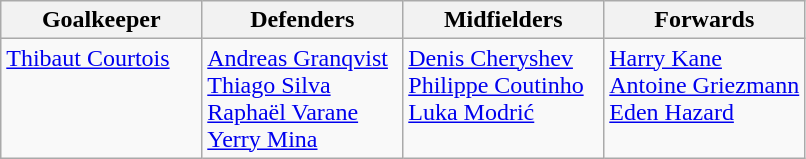<table class="wikitable">
<tr>
<th style="width:25%;">Goalkeeper</th>
<th style="width:25%;">Defenders</th>
<th style="width:25%;">Midfielders</th>
<th style="width:25%;">Forwards</th>
</tr>
<tr style="vertical-align:top;">
<td> <a href='#'>Thibaut Courtois</a></td>
<td> <a href='#'>Andreas Granqvist</a><br> <a href='#'>Thiago Silva</a><br> <a href='#'>Raphaël Varane</a><br> <a href='#'>Yerry Mina</a></td>
<td> <a href='#'>Denis Cheryshev</a><br> <a href='#'>Philippe Coutinho</a><br> <a href='#'>Luka Modrić</a></td>
<td> <a href='#'>Harry Kane</a><br> <a href='#'>Antoine Griezmann</a><br> <a href='#'>Eden Hazard</a></td>
</tr>
</table>
